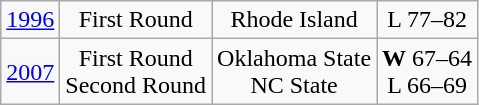<table class="wikitable">
<tr align="center">
<td><a href='#'>1996</a></td>
<td>First Round</td>
<td>Rhode Island</td>
<td>L 77–82</td>
</tr>
<tr align="center">
<td><a href='#'>2007</a></td>
<td>First Round<br>Second Round</td>
<td>Oklahoma State<br>NC State</td>
<td><strong>W</strong> 67–64<br>L 66–69</td>
</tr>
</table>
